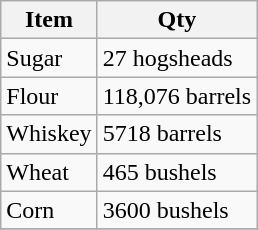<table class="wikitable">
<tr>
<th>Item</th>
<th>Qty</th>
</tr>
<tr>
<td>Sugar</td>
<td>27 hogsheads</td>
</tr>
<tr>
<td>Flour</td>
<td>118,076 barrels</td>
</tr>
<tr>
<td>Whiskey</td>
<td>5718 barrels</td>
</tr>
<tr>
<td>Wheat</td>
<td>465 bushels</td>
</tr>
<tr>
<td>Corn</td>
<td>3600 bushels</td>
</tr>
<tr>
</tr>
</table>
